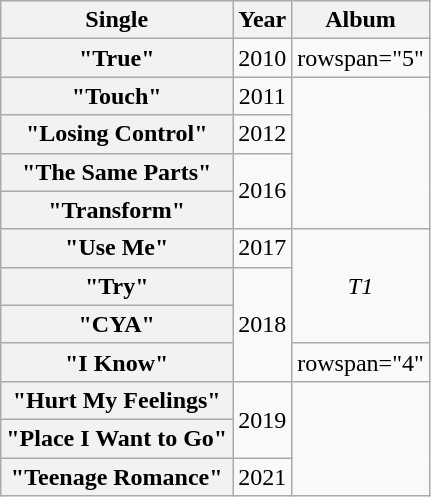<table class="wikitable">
<tr>
<th>Single</th>
<th>Year</th>
<th>Album</th>
</tr>
<tr>
<th scope="row">"True"</th>
<td align = "center">2010</td>
<td>rowspan="5" </td>
</tr>
<tr>
<th scope="row">"Touch"</th>
<td align = "center">2011</td>
</tr>
<tr>
<th scope="row">"Losing Control"</th>
<td align = "center">2012</td>
</tr>
<tr>
<th scope="row">"The Same Parts"</th>
<td rowspan="2">2016</td>
</tr>
<tr>
<th scope="row">"Transform"</th>
</tr>
<tr>
<th scope="row">"Use Me"</th>
<td align = "center">2017</td>
<td align = "center" rowspan="3"><em>T1</em></td>
</tr>
<tr>
<th scope="row">"Try"<br></th>
<td rowspan="3">2018</td>
</tr>
<tr>
<th scope="row">"CYA"</th>
</tr>
<tr>
<th scope="row">"I Know"<br></th>
<td>rowspan="4" </td>
</tr>
<tr>
<th scope="row">"Hurt My Feelings"</th>
<td rowspan="2">2019</td>
</tr>
<tr>
<th scope="row">"Place I Want to Go"<br></th>
</tr>
<tr>
<th scope="row">"Teenage Romance"</th>
<td align = "center">2021</td>
</tr>
</table>
